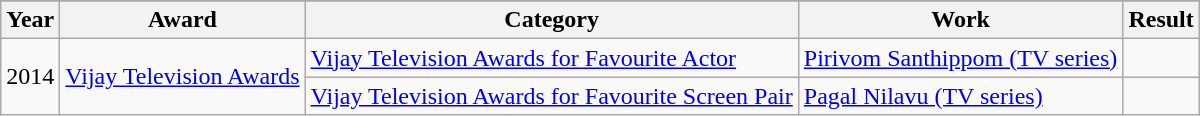<table class="wikitable sortable">
<tr style="text-align:center;">
</tr>
<tr>
<th>Year</th>
<th>Award</th>
<th>Category</th>
<th>Work</th>
<th>Result</th>
</tr>
<tr>
<td rowspan="2">2014</td>
<td rowspan="2"><a href='#'>Vijay Television Awards</a></td>
<td><a href='#'>Vijay Television Awards for Favourite Actor</a></td>
<td><a href='#'>Pirivom Santhippom (TV series)</a></td>
<td></td>
</tr>
<tr>
<td><a href='#'>Vijay Television Awards for Favourite Screen Pair</a></td>
<td><a href='#'>Pagal Nilavu (TV series)</a></td>
<td></td>
</tr>
</table>
